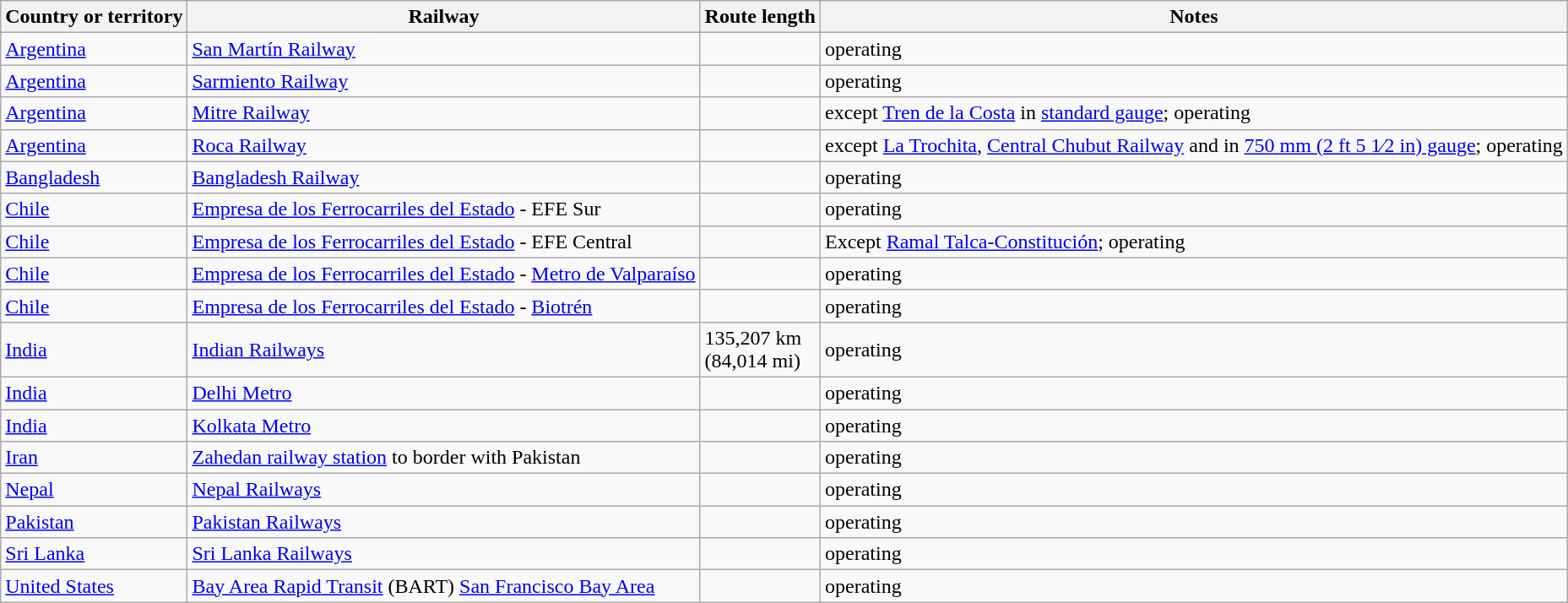<table class="wikitable sortable" border="1">
<tr>
<th>Country or territory</th>
<th>Railway</th>
<th>Route length</th>
<th class="unsortable">Notes</th>
</tr>
<tr>
<td><a href='#'>Argentina</a></td>
<td><a href='#'>San Martín Railway</a></td>
<td></td>
<td>operating</td>
</tr>
<tr>
<td><a href='#'>Argentina</a></td>
<td><a href='#'>Sarmiento Railway</a></td>
<td></td>
<td>operating</td>
</tr>
<tr>
<td><a href='#'>Argentina</a></td>
<td><a href='#'>Mitre Railway</a></td>
<td></td>
<td>except <a href='#'>Tren de la Costa</a> in <a href='#'>standard gauge</a>; operating</td>
</tr>
<tr>
<td><a href='#'>Argentina</a></td>
<td><a href='#'>Roca Railway</a></td>
<td></td>
<td>except <a href='#'>La Trochita</a>, <a href='#'>Central Chubut Railway</a> and  in <a href='#'>750 mm (2 ft 5 1⁄2 in) gauge</a>; operating</td>
</tr>
<tr>
<td><a href='#'>Bangladesh</a></td>
<td><a href='#'>Bangladesh Railway</a></td>
<td></td>
<td>operating</td>
</tr>
<tr>
<td><a href='#'>Chile</a></td>
<td><a href='#'>Empresa de los Ferrocarriles del Estado</a> - EFE Sur</td>
<td></td>
<td>operating</td>
</tr>
<tr>
<td><a href='#'>Chile</a></td>
<td><a href='#'>Empresa de los Ferrocarriles del Estado</a> - EFE Central</td>
<td></td>
<td>Except <a href='#'>Ramal Talca-Constitución</a>; operating</td>
</tr>
<tr>
<td><a href='#'>Chile</a></td>
<td><a href='#'>Empresa de los Ferrocarriles del Estado</a> - <a href='#'>Metro de Valparaíso</a></td>
<td></td>
<td>operating</td>
</tr>
<tr>
<td><a href='#'>Chile</a></td>
<td><a href='#'>Empresa de los Ferrocarriles del Estado</a> - <a href='#'>Biotrén</a></td>
<td></td>
<td>operating</td>
</tr>
<tr>
<td><a href='#'>India</a></td>
<td><a href='#'>Indian Railways</a></td>
<td>135,207 km<br>(84,014 mi)</td>
<td>operating</td>
</tr>
<tr>
<td><a href='#'>India</a></td>
<td><a href='#'>Delhi Metro</a></td>
<td></td>
<td>operating</td>
</tr>
<tr>
<td><a href='#'>India</a></td>
<td><a href='#'>Kolkata Metro</a></td>
<td></td>
<td>operating</td>
</tr>
<tr>
<td><a href='#'>Iran</a></td>
<td><a href='#'>Zahedan railway station</a> to border with Pakistan</td>
<td></td>
<td>operating</td>
</tr>
<tr>
<td><a href='#'>Nepal</a></td>
<td><a href='#'>Nepal Railways</a></td>
<td></td>
<td>operating</td>
</tr>
<tr>
<td><a href='#'>Pakistan</a></td>
<td><a href='#'>Pakistan Railways</a></td>
<td></td>
<td>operating</td>
</tr>
<tr>
<td><a href='#'>Sri Lanka</a></td>
<td><a href='#'>Sri Lanka Railways</a></td>
<td></td>
<td>operating</td>
</tr>
<tr>
<td><a href='#'>United States</a></td>
<td><a href='#'>Bay Area Rapid Transit</a> (BART) <a href='#'>San Francisco Bay Area</a></td>
<td></td>
<td>operating</td>
</tr>
</table>
